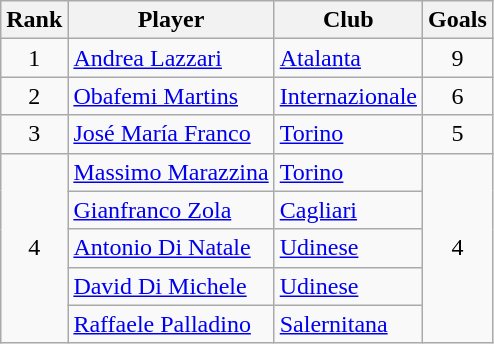<table class="wikitable sortable" style="text-align:center">
<tr>
<th>Rank</th>
<th>Player</th>
<th>Club</th>
<th>Goals</th>
</tr>
<tr>
<td>1</td>
<td align="left"><strong></strong> <a href='#'>Andrea Lazzari</a></td>
<td align="left"><a href='#'>Atalanta</a></td>
<td>9</td>
</tr>
<tr>
<td>2</td>
<td align="left"> <a href='#'>Obafemi Martins</a></td>
<td align="left"><a href='#'>Internazionale</a></td>
<td>6</td>
</tr>
<tr>
<td>3</td>
<td align="left"> <a href='#'>José María Franco</a></td>
<td align="left"><a href='#'>Torino</a></td>
<td>5</td>
</tr>
<tr>
<td rowspan="5">4</td>
<td align="left"><strong></strong> <a href='#'>Massimo Marazzina</a></td>
<td align="left"><a href='#'>Torino</a></td>
<td rowspan="5">4</td>
</tr>
<tr>
<td align="left"><strong></strong> <a href='#'>Gianfranco Zola</a></td>
<td align="left"><a href='#'>Cagliari</a></td>
</tr>
<tr>
<td align="left"><strong></strong> <a href='#'>Antonio Di Natale</a></td>
<td align="left"><a href='#'>Udinese</a></td>
</tr>
<tr>
<td align="left"><strong></strong> <a href='#'>David Di Michele</a></td>
<td align="left"><a href='#'>Udinese</a></td>
</tr>
<tr>
<td align="left"><strong></strong> <a href='#'>Raffaele Palladino</a></td>
<td align="left"><a href='#'>Salernitana</a></td>
</tr>
</table>
